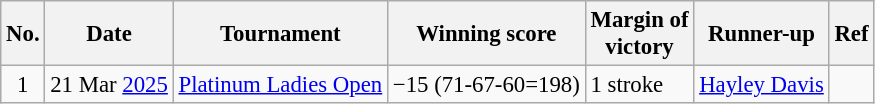<table class="wikitable" style="font-size:95%;">
<tr>
<th>No.</th>
<th>Date</th>
<th>Tournament</th>
<th>Winning score</th>
<th>Margin of<br>victory</th>
<th>Runner-up</th>
<th>Ref</th>
</tr>
<tr>
<td align=center>1</td>
<td>21 Mar <a href='#'>2025</a></td>
<td><a href='#'>Platinum Ladies Open</a></td>
<td>−15 (71-67-60=198)</td>
<td>1 stroke</td>
<td> <a href='#'>Hayley Davis</a></td>
<td></td>
</tr>
</table>
